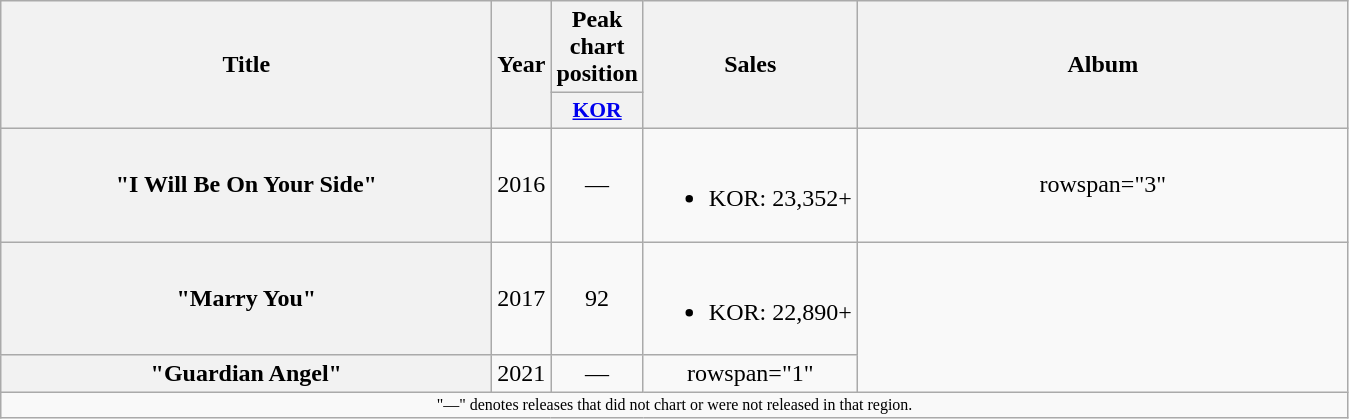<table class="wikitable plainrowheaders" style="text-align:center">
<tr>
<th scope="col" rowspan="2" style="width:20em;">Title</th>
<th scope="col" rowspan="2">Year</th>
<th scope="col">Peak chart position</th>
<th scope="col" rowspan="2">Sales</th>
<th scope="col" rowspan="2" style="width:20em;">Album</th>
</tr>
<tr>
<th style="width:3em;font-size:90%"><a href='#'>KOR</a><br></th>
</tr>
<tr>
<th scope="row">"I Will Be On Your Side" <br></th>
<td>2016</td>
<td>—</td>
<td><br><ul><li>KOR: 23,352+</li></ul></td>
<td>rowspan="3" </td>
</tr>
<tr>
<th scope="row">"Marry You"<br></th>
<td>2017</td>
<td>92</td>
<td><br><ul><li>KOR: 22,890+</li></ul></td>
</tr>
<tr>
<th scope="row">"Guardian Angel" <br></th>
<td>2021</td>
<td>—</td>
<td>rowspan="1" </td>
</tr>
<tr>
<td colspan="5" style="font-size:8pt">"—" denotes releases that did not chart or were not released in that region.</td>
</tr>
</table>
